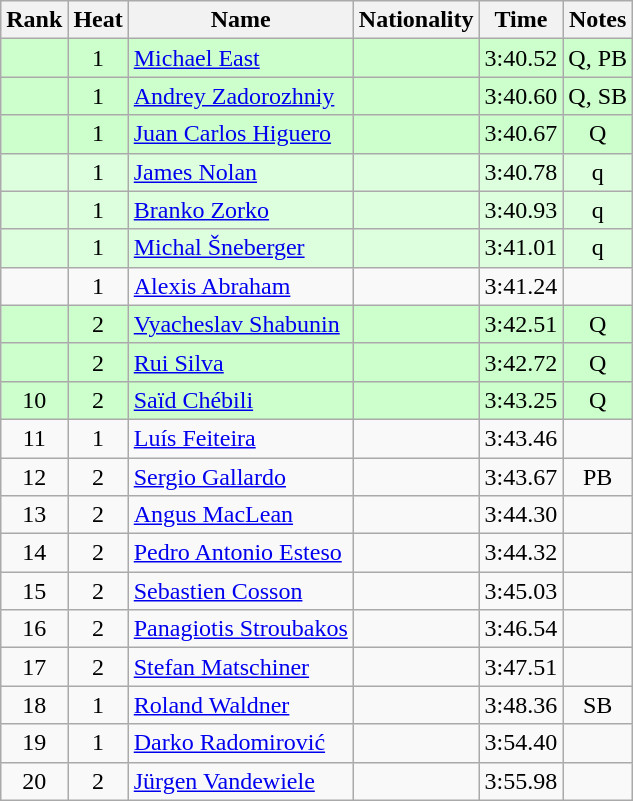<table class="wikitable sortable" style="text-align:center">
<tr>
<th>Rank</th>
<th>Heat</th>
<th>Name</th>
<th>Nationality</th>
<th>Time</th>
<th>Notes</th>
</tr>
<tr bgcolor=ccffcc>
<td></td>
<td>1</td>
<td align="left"><a href='#'>Michael East</a></td>
<td align=left></td>
<td>3:40.52</td>
<td>Q, PB</td>
</tr>
<tr bgcolor=ccffcc>
<td></td>
<td>1</td>
<td align="left"><a href='#'>Andrey Zadorozhniy</a></td>
<td align=left></td>
<td>3:40.60</td>
<td>Q, SB</td>
</tr>
<tr bgcolor=ccffcc>
<td></td>
<td>1</td>
<td align="left"><a href='#'>Juan Carlos Higuero</a></td>
<td align=left></td>
<td>3:40.67</td>
<td>Q</td>
</tr>
<tr bgcolor=ddffdd>
<td></td>
<td>1</td>
<td align="left"><a href='#'>James Nolan</a></td>
<td align=left></td>
<td>3:40.78</td>
<td>q</td>
</tr>
<tr bgcolor=ddffdd>
<td></td>
<td>1</td>
<td align="left"><a href='#'>Branko Zorko</a></td>
<td align=left></td>
<td>3:40.93</td>
<td>q</td>
</tr>
<tr bgcolor=ddffdd>
<td></td>
<td>1</td>
<td align="left"><a href='#'>Michal Šneberger</a></td>
<td align=left></td>
<td>3:41.01</td>
<td>q</td>
</tr>
<tr>
<td></td>
<td>1</td>
<td align="left"><a href='#'>Alexis Abraham</a></td>
<td align=left></td>
<td>3:41.24</td>
<td></td>
</tr>
<tr bgcolor=ccffcc>
<td></td>
<td>2</td>
<td align="left"><a href='#'>Vyacheslav Shabunin</a></td>
<td align=left></td>
<td>3:42.51</td>
<td>Q</td>
</tr>
<tr bgcolor=ccffcc>
<td></td>
<td>2</td>
<td align="left"><a href='#'>Rui Silva</a></td>
<td align=left></td>
<td>3:42.72</td>
<td>Q</td>
</tr>
<tr bgcolor=ccffcc>
<td>10</td>
<td>2</td>
<td align="left"><a href='#'>Saïd Chébili</a></td>
<td align=left></td>
<td>3:43.25</td>
<td>Q</td>
</tr>
<tr>
<td>11</td>
<td>1</td>
<td align="left"><a href='#'>Luís Feiteira</a></td>
<td align=left></td>
<td>3:43.46</td>
<td></td>
</tr>
<tr>
<td>12</td>
<td>2</td>
<td align="left"><a href='#'>Sergio Gallardo</a></td>
<td align=left></td>
<td>3:43.67</td>
<td>PB</td>
</tr>
<tr>
<td>13</td>
<td>2</td>
<td align="left"><a href='#'>Angus MacLean</a></td>
<td align=left></td>
<td>3:44.30</td>
<td></td>
</tr>
<tr>
<td>14</td>
<td>2</td>
<td align="left"><a href='#'>Pedro Antonio Esteso</a></td>
<td align=left></td>
<td>3:44.32</td>
<td></td>
</tr>
<tr>
<td>15</td>
<td>2</td>
<td align="left"><a href='#'>Sebastien Cosson</a></td>
<td align=left></td>
<td>3:45.03</td>
<td></td>
</tr>
<tr>
<td>16</td>
<td>2</td>
<td align="left"><a href='#'>Panagiotis Stroubakos</a></td>
<td align=left></td>
<td>3:46.54</td>
<td></td>
</tr>
<tr>
<td>17</td>
<td>2</td>
<td align="left"><a href='#'>Stefan Matschiner</a></td>
<td align=left></td>
<td>3:47.51</td>
<td></td>
</tr>
<tr>
<td>18</td>
<td>1</td>
<td align="left"><a href='#'>Roland Waldner</a></td>
<td align=left></td>
<td>3:48.36</td>
<td>SB</td>
</tr>
<tr>
<td>19</td>
<td>1</td>
<td align="left"><a href='#'>Darko Radomirović</a></td>
<td align=left></td>
<td>3:54.40</td>
<td></td>
</tr>
<tr>
<td>20</td>
<td>2</td>
<td align="left"><a href='#'>Jürgen Vandewiele</a></td>
<td align=left></td>
<td>3:55.98</td>
<td></td>
</tr>
</table>
